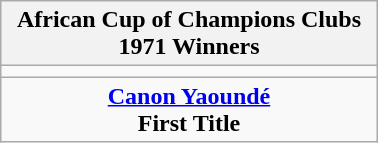<table class="wikitable" style="text-align: center; margin: 0 auto; width: 20%">
<tr>
<th>African Cup of Champions Clubs<br>1971 Winners</th>
</tr>
<tr>
<td></td>
</tr>
<tr>
<td><strong><a href='#'>Canon Yaoundé</a></strong><br><strong>First Title</strong></td>
</tr>
</table>
